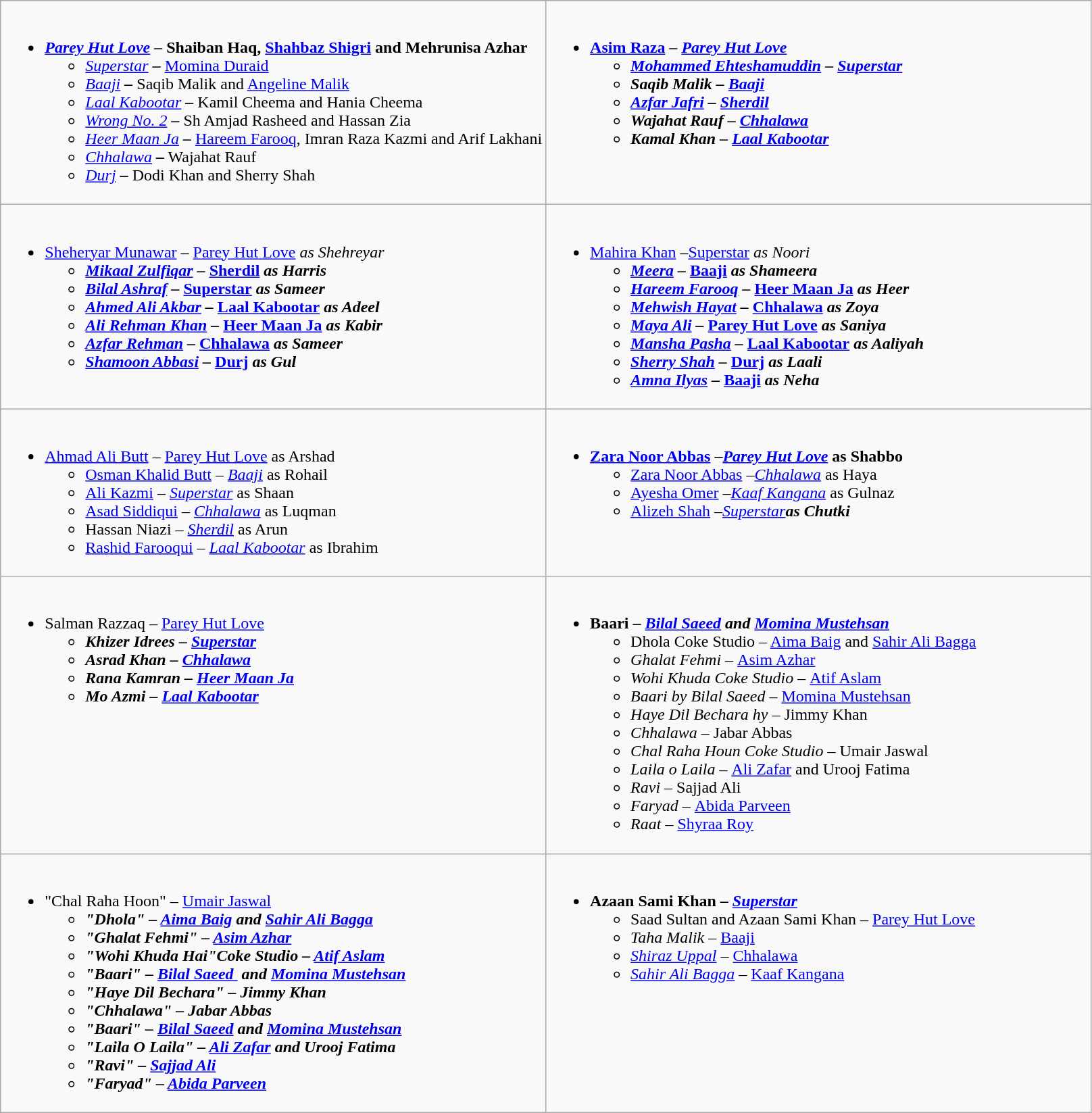<table class=wikitable>
<tr>
<td style="vertical-align:top; width:50%;"><br><ul><li><strong><em><a href='#'>Parey Hut Love</a> –</em></strong> <strong>Shaiban Haq, <a href='#'>Shahbaz Shigri</a> and Mehrunisa Azhar</strong><ul><li><em><a href='#'>Superstar</a></em> <strong><em>–</em></strong> <a href='#'>Momina Duraid</a></li><li><em><a href='#'>Baaji</a></em> <strong><em>–</em></strong> Saqib Malik and  <a href='#'>Angeline Malik</a></li><li><em><a href='#'>Laal Kabootar</a></em> <strong><em>–</em></strong> Kamil Cheema and Hania Cheema</li><li><em><a href='#'>Wrong No. 2</a></em> <strong><em>–</em></strong> Sh Amjad Rasheed and Hassan Zia</li><li><em><a href='#'>Heer Maan Ja</a></em> <strong><em>–</em></strong> <a href='#'>Hareem Farooq</a>, Imran Raza Kazmi and Arif Lakhani</li><li><em><a href='#'>Chhalawa</a></em> <strong><em>–</em></strong> Wajahat Rauf</li><li><em><a href='#'>Durj</a></em> <strong><em>–</em></strong> Dodi Khan and Sherry Shah</li></ul></li></ul></td>
<td style="vertical-align:top; width:50%;"><br><ul><li><strong><a href='#'>Asim Raza</a> <em>–</em> <em><a href='#'>Parey Hut Love</a><strong><em><ul><li><a href='#'>Mohammed Ehteshamuddin</a> </em></strong>–<strong><em> </em><a href='#'>Superstar</a><em></li><li>Saqib Malik </em></strong>–<strong><em> </em><a href='#'>Baaji</a><em></li><li><a href='#'>Azfar Jafri</a> </em></strong>–<strong><em> </em><a href='#'>Sherdil</a><em></li><li>Wajahat Rauf </em></strong>–<strong><em> </em><a href='#'>Chhalawa</a><em></li><li>Kamal Khan </em></strong>–<strong><em> </em><a href='#'>Laal Kabootar</a><em></li></ul></li></ul></td>
</tr>
<tr>
<td style="vertical-align:top; width:50%;"><br><ul><li></strong><a href='#'>Sheheryar Munawar</a> – </em><a href='#'>Parey Hut Love</a><em> as Shehreyar<strong><ul><li><a href='#'>Mikaal Zulfiqar</a> – </em><a href='#'>Sherdil</a><em> as Harris</li><li><a href='#'>Bilal Ashraf</a> – </em><a href='#'>Superstar</a><em> as Sameer</li><li><a href='#'>Ahmed Ali Akbar</a> – </em><a href='#'>Laal Kabootar</a><em> as Adeel</li><li><a href='#'>Ali Rehman Khan</a> – </em><a href='#'>Heer Maan Ja</a><em> as Kabir</li><li><a href='#'>Azfar Rehman</a> – </em><a href='#'>Chhalawa</a><em> as Sameer</li><li><a href='#'>Shamoon Abbasi</a> – </em><a href='#'>Durj</a><em> as Gul</li></ul></li></ul></td>
<td style="vertical-align:top; width:50%;"><br><ul><li></strong><a href='#'>Mahira Khan</a> –</em><a href='#'>Superstar</a><em> as Noori<strong><ul><li><a href='#'>Meera</a> – </em><a href='#'>Baaji</a><em> as Shameera</li><li><a href='#'>Hareem Farooq</a> – </em><a href='#'>Heer Maan Ja</a><em> as Heer</li><li><a href='#'>Mehwish Hayat</a> – </em><a href='#'>Chhalawa</a><em> as Zoya</li><li><a href='#'>Maya Ali</a> – </em><a href='#'>Parey Hut Love</a><em> as Saniya</li><li><a href='#'>Mansha Pasha</a> – </em><a href='#'>Laal Kabootar</a><em> as Aaliyah</li><li><a href='#'>Sherry Shah</a> – </em><a href='#'>Durj</a><em> as Laali</li><li><a href='#'>Amna Ilyas</a> – </em><a href='#'>Baaji</a><em> as Neha</li></ul></li></ul></td>
</tr>
<tr>
<td style="vertical-align:top; width:50%;"><br><ul><li></strong><a href='#'>Ahmad Ali Butt</a> – </em><a href='#'>Parey Hut Love</a></em></strong> as Arshad<ul><li><a href='#'>Osman Khalid Butt</a> – <em><a href='#'>Baaji</a></em> as Rohail</li><li><a href='#'>Ali Kazmi</a> – <em><a href='#'>Superstar</a></em> as Shaan</li><li><a href='#'>Asad Siddiqui</a> – <em><a href='#'>Chhalawa</a></em> as Luqman</li><li>Hassan Niazi – <em><a href='#'>Sherdil</a></em> as Arun</li><li><a href='#'>Rashid Farooqui</a> – <em><a href='#'>Laal Kabootar</a></em> as Ibrahim</li></ul></li></ul></td>
<td style="vertical-align:top; width:50%;"><br><ul><li><strong><a href='#'>Zara Noor Abbas</a> –<em><a href='#'>Parey Hut Love</a></em> as Shabbo</strong><ul><li><a href='#'>Zara Noor Abbas</a> –<em><a href='#'>Chhalawa</a></em> as Haya</li><li><a href='#'>Ayesha Omer</a> –<em><a href='#'>Kaaf Kangana</a></em> as Gulnaz</li><li><a href='#'>Alizeh Shah</a> –<em><a href='#'>Superstar</a><strong>as Chutki</li></ul></li></ul></td>
</tr>
<tr>
<td style="vertical-align:top; width:50%;"><br><ul><li></strong>Salman Razzaq – </em><a href='#'>Parey Hut Love</a><strong><em><ul><li>Khizer Idrees – <em><a href='#'>Superstar</a></em></li><li>Asrad Khan – <em><a href='#'>Chhalawa</a></em></li><li>Rana Kamran – <em><a href='#'>Heer Maan Ja</a></em></li><li>Mo Azmi – <em><a href='#'>Laal Kabootar</a></em></li></ul></li></ul></td>
<td style="vertical-align:top; width:50%;"><br><ul><li><strong>Baari – <em><a href='#'>Bilal Saeed</a> and <a href='#'>Momina Mustehsan</a></em></strong><ul><li>Dhola Coke Studio – </em><a href='#'>Aima Baig</a> and <a href='#'>Sahir Ali Bagga</a><em></li><li>Ghalat Fehmi – </em><a href='#'>Asim Azhar</a><em></li><li>Wohi Khuda Coke Studio – </em><a href='#'>Atif Aslam</a><em></li><li>Baari by Bilal Saeed – </em><a href='#'>Momina Mustehsan</a><em></li><li>Haye Dil Bechara hy – </em>Jimmy Khan<em></li><li>Chhalawa – </em>Jabar Abbas<em></li><li>Chal Raha Houn Coke Studio – </em>Umair Jaswal<em></li><li>Laila o Laila – </em><a href='#'>Ali Zafar</a> and Urooj Fatima<em></li><li>Ravi – </em>Sajjad Ali<em></li><li>Faryad – </em><a href='#'>Abida Parveen</a><em></li><li>Raat – </em><a href='#'>Shyraa Roy</a><em></li></ul></li></ul></td>
</tr>
<tr>
<td style="vertical-align:top; width:50%;"><br><ul><li></strong>"Chal Raha Hoon" – </em><a href='#'>Umair Jaswal</a><strong><em><ul><li>"Dhola" – <a href='#'>Aima Baig</a> and <a href='#'>Sahir Ali Bagga</a></li><li>"Ghalat Fehmi" – <a href='#'>Asim Azhar</a></li><li>"Wohi Khuda Hai"Coke Studio – <a href='#'>Atif Aslam</a></li><li>"Baari" – <a href='#'>Bilal Saeed </a> and <a href='#'>Momina Mustehsan</a></li><li>"Haye Dil Bechara" – Jimmy Khan</li><li>"Chhalawa" – Jabar Abbas</li><li>"Baari" – <a href='#'>Bilal Saeed</a> and <a href='#'>Momina Mustehsan</a></li><li>"Laila O Laila" – <a href='#'>Ali Zafar</a> and Urooj Fatima</li><li>"Ravi" – <a href='#'>Sajjad Ali</a></li><li>"Faryad" – <a href='#'>Abida Parveen</a></li></ul></li></ul></td>
<td style="vertical-align:top; width:50%;"><br><ul><li><strong>Azaan Sami Khan – <em><a href='#'>Superstar</a></em></strong><ul><li>Saad Sultan and Azaan Sami Khan – </em><a href='#'>Parey Hut Love</a><em></li><li>Taha Malik – </em><a href='#'>Baaji</a><em></li><li><a href='#'>Shiraz Uppal</a> – </em><a href='#'>Chhalawa</a><em></li><li><a href='#'>Sahir Ali Bagga</a> – </em><a href='#'>Kaaf Kangana</a><em></li></ul></li></ul></td>
</tr>
</table>
